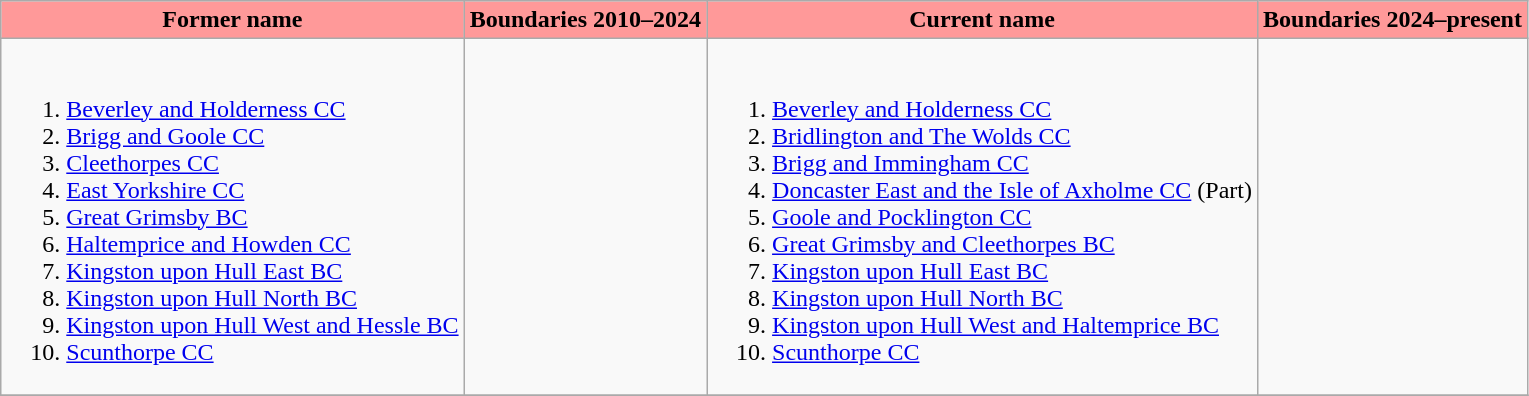<table class="wikitable">
<tr>
<th style="background-color:#ff9999">Former name</th>
<th style="background-color:#ff9999">Boundaries 2010–2024</th>
<th style="background-color:#ff9999">Current name</th>
<th style="background-color:#ff9999">Boundaries 2024–present</th>
</tr>
<tr>
<td><br><ol><li><a href='#'>Beverley and Holderness CC</a></li><li><a href='#'>Brigg and Goole CC</a></li><li><a href='#'>Cleethorpes CC</a></li><li><a href='#'>East Yorkshire CC</a></li><li><a href='#'>Great Grimsby BC</a></li><li><a href='#'>Haltemprice and Howden CC</a></li><li><a href='#'>Kingston upon Hull East BC</a></li><li><a href='#'>Kingston upon Hull North BC</a></li><li><a href='#'>Kingston upon Hull West and Hessle BC</a></li><li><a href='#'>Scunthorpe CC</a></li></ol></td>
<td></td>
<td><br><ol><li><a href='#'>Beverley and Holderness CC</a></li><li><a href='#'>Bridlington and The Wolds CC</a></li><li><a href='#'>Brigg and Immingham CC</a></li><li><a href='#'>Doncaster East and the Isle of Axholme CC</a> (Part)</li><li><a href='#'>Goole and Pocklington CC</a></li><li><a href='#'>Great Grimsby and Cleethorpes BC</a></li><li><a href='#'>Kingston upon Hull East BC</a></li><li><a href='#'>Kingston upon Hull North BC</a></li><li><a href='#'>Kingston upon Hull West and Haltemprice BC</a></li><li><a href='#'>Scunthorpe CC</a></li></ol></td>
<td></td>
</tr>
<tr>
</tr>
</table>
